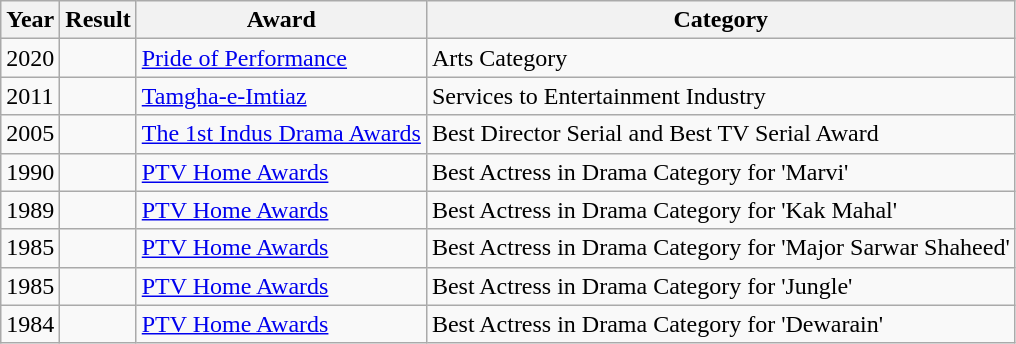<table class="wikitable">
<tr>
<th>Year</th>
<th>Result</th>
<th>Award</th>
<th>Category</th>
</tr>
<tr>
<td>2020</td>
<td></td>
<td><a href='#'>Pride of Performance</a></td>
<td>Arts Category</td>
</tr>
<tr>
<td>2011</td>
<td></td>
<td><a href='#'>Tamgha-e-Imtiaz</a></td>
<td>Services to Entertainment Industry</td>
</tr>
<tr>
<td>2005</td>
<td></td>
<td><a href='#'>The 1st Indus Drama Awards</a></td>
<td>Best Director Serial and Best TV Serial Award</td>
</tr>
<tr>
<td>1990</td>
<td></td>
<td><a href='#'>PTV Home Awards</a></td>
<td>Best Actress in Drama Category for 'Marvi'</td>
</tr>
<tr>
<td>1989</td>
<td></td>
<td><a href='#'>PTV Home Awards</a></td>
<td>Best Actress in Drama Category for 'Kak Mahal'</td>
</tr>
<tr>
<td>1985</td>
<td></td>
<td><a href='#'>PTV Home Awards</a></td>
<td>Best Actress in Drama Category for 'Major Sarwar Shaheed'</td>
</tr>
<tr>
<td>1985</td>
<td></td>
<td><a href='#'>PTV Home Awards</a></td>
<td>Best Actress in Drama Category for 'Jungle'</td>
</tr>
<tr>
<td>1984</td>
<td></td>
<td><a href='#'>PTV Home Awards</a></td>
<td>Best Actress in Drama Category for 'Dewarain'</td>
</tr>
</table>
